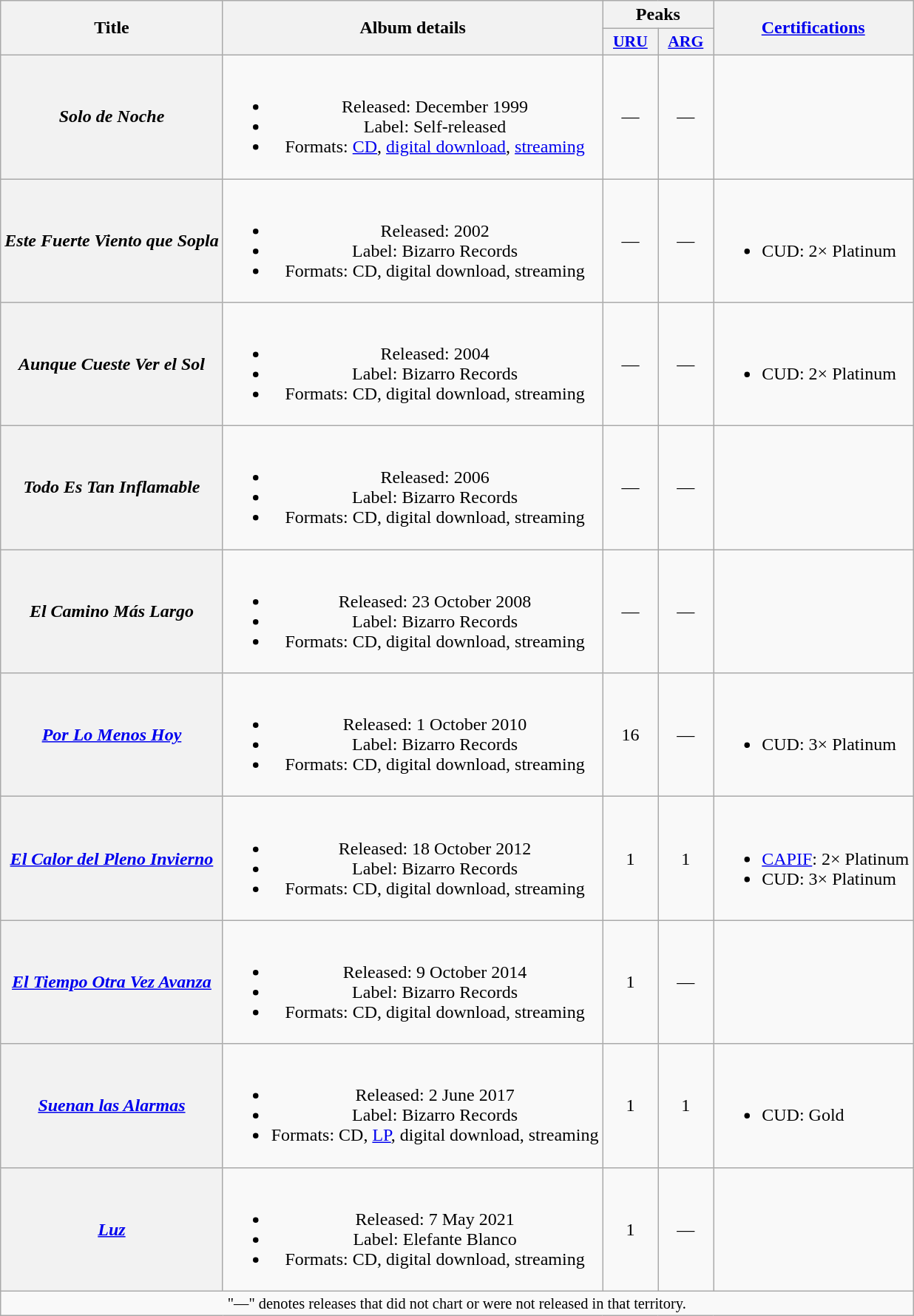<table class="wikitable plainrowheaders" style="text-align:center;">
<tr>
<th scope="col" rowspan="2">Title</th>
<th scope="col" rowspan="2">Album details</th>
<th scope="col" colspan="2">Peaks</th>
<th scope="col" rowspan="2"><a href='#'>Certifications</a></th>
</tr>
<tr>
<th scope="col" style="width:3em;font-size:90%;"><a href='#'>URU</a><br></th>
<th scope="col" style="width:3em;font-size:90%;"><a href='#'>ARG</a><br></th>
</tr>
<tr>
<th scope="row"><em>Solo de Noche</em></th>
<td><br><ul><li>Released: December 1999</li><li>Label: Self-released</li><li>Formats: <a href='#'>CD</a>, <a href='#'>digital download</a>, <a href='#'>streaming</a></li></ul></td>
<td>—</td>
<td>—</td>
<td></td>
</tr>
<tr>
<th scope="row"><em>Este Fuerte Viento que Sopla</em></th>
<td><br><ul><li>Released: 2002</li><li>Label: Bizarro Records</li><li>Formats: CD, digital download, streaming</li></ul></td>
<td>—</td>
<td>—</td>
<td align="left"><br><ul><li>CUD: 2× Platinum</li></ul></td>
</tr>
<tr>
<th scope="row"><em>Aunque Cueste Ver el Sol</em></th>
<td><br><ul><li>Released: 2004</li><li>Label: Bizarro Records</li><li>Formats: CD, digital download, streaming</li></ul></td>
<td>—</td>
<td>—</td>
<td align="left"><br><ul><li>CUD: 2× Platinum</li></ul></td>
</tr>
<tr>
<th scope="row"><em>Todo Es Tan Inflamable</em></th>
<td><br><ul><li>Released: 2006</li><li>Label: Bizarro Records</li><li>Formats: CD, digital download, streaming</li></ul></td>
<td>—</td>
<td>—</td>
<td></td>
</tr>
<tr>
<th scope="row"><em>El Camino Más Largo</em></th>
<td><br><ul><li>Released: 23 October 2008</li><li>Label: Bizarro Records</li><li>Formats: CD, digital download, streaming</li></ul></td>
<td>—</td>
<td>—</td>
<td></td>
</tr>
<tr>
<th scope="row"><em><a href='#'>Por Lo Menos Hoy</a></em></th>
<td><br><ul><li>Released: 1 October 2010</li><li>Label: Bizarro Records</li><li>Formats: CD, digital download, streaming</li></ul></td>
<td>16</td>
<td>—</td>
<td align="left"><br><ul><li>CUD: 3× Platinum</li></ul></td>
</tr>
<tr>
<th scope="row"><em><a href='#'>El Calor del Pleno Invierno</a></em></th>
<td><br><ul><li>Released: 18 October 2012</li><li>Label: Bizarro Records</li><li>Formats: CD, digital download, streaming</li></ul></td>
<td>1</td>
<td>1</td>
<td align="left"><br><ul><li><a href='#'>CAPIF</a>: 2× Platinum</li><li>CUD: 3× Platinum</li></ul></td>
</tr>
<tr>
<th scope="row"><em><a href='#'>El Tiempo Otra Vez Avanza</a></em></th>
<td><br><ul><li>Released: 9 October 2014</li><li>Label: Bizarro Records</li><li>Formats: CD, digital download, streaming</li></ul></td>
<td>1</td>
<td>—</td>
<td></td>
</tr>
<tr>
<th scope="row"><em><a href='#'>Suenan las Alarmas</a></em></th>
<td><br><ul><li>Released: 2 June 2017</li><li>Label: Bizarro Records</li><li>Formats: CD, <a href='#'>LP</a>, digital download, streaming</li></ul></td>
<td>1</td>
<td>1</td>
<td align="left"><br><ul><li>CUD: Gold</li></ul></td>
</tr>
<tr>
<th scope="row"><em><a href='#'>Luz</a></em></th>
<td><br><ul><li>Released: 7 May 2021</li><li>Label: Elefante Blanco</li><li>Formats: CD, digital download, streaming</li></ul></td>
<td>1</td>
<td>—</td>
<td></td>
</tr>
<tr>
<td colspan="5" style="font-size:85%">"—" denotes releases that did not chart or were not released in that territory.</td>
</tr>
</table>
